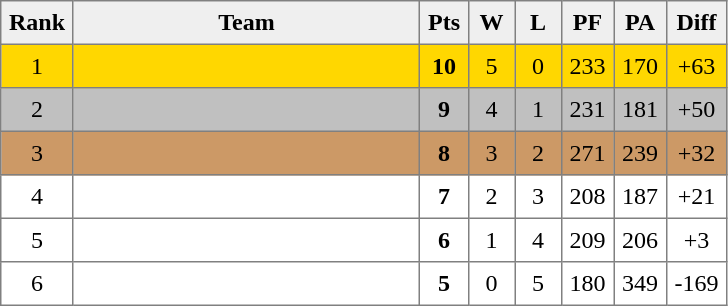<table style=border-collapse:collapse border=1 cellspacing=0 cellpadding=5>
<tr align=center bgcolor=#efefef>
<th width=20>Rank</th>
<th width=220>Team</th>
<th width=20>Pts</th>
<th width=20>W</th>
<th width=20>L</th>
<th width=20>PF</th>
<th width=20>PA</th>
<th width=20>Diff</th>
</tr>
<tr align=center bgcolor=gold>
<td>1</td>
<td align=left></td>
<td><strong>10</strong></td>
<td>5</td>
<td>0</td>
<td>233</td>
<td>170</td>
<td>+63</td>
</tr>
<tr align=center bgcolor=silver>
<td>2</td>
<td align=left></td>
<td><strong>9</strong></td>
<td>4</td>
<td>1</td>
<td>231</td>
<td>181</td>
<td>+50</td>
</tr>
<tr align=center bgcolor=cc9966>
<td>3</td>
<td align=left></td>
<td><strong>8</strong></td>
<td>3</td>
<td>2</td>
<td>271</td>
<td>239</td>
<td>+32</td>
</tr>
<tr align=center>
<td>4</td>
<td align=left></td>
<td><strong>7</strong></td>
<td>2</td>
<td>3</td>
<td>208</td>
<td>187</td>
<td>+21</td>
</tr>
<tr align=center>
<td>5</td>
<td align=left></td>
<td><strong>6</strong></td>
<td>1</td>
<td>4</td>
<td>209</td>
<td>206</td>
<td>+3</td>
</tr>
<tr align=center>
<td>6</td>
<td align=left></td>
<td><strong>5</strong></td>
<td>0</td>
<td>5</td>
<td>180</td>
<td>349</td>
<td>-169</td>
</tr>
</table>
